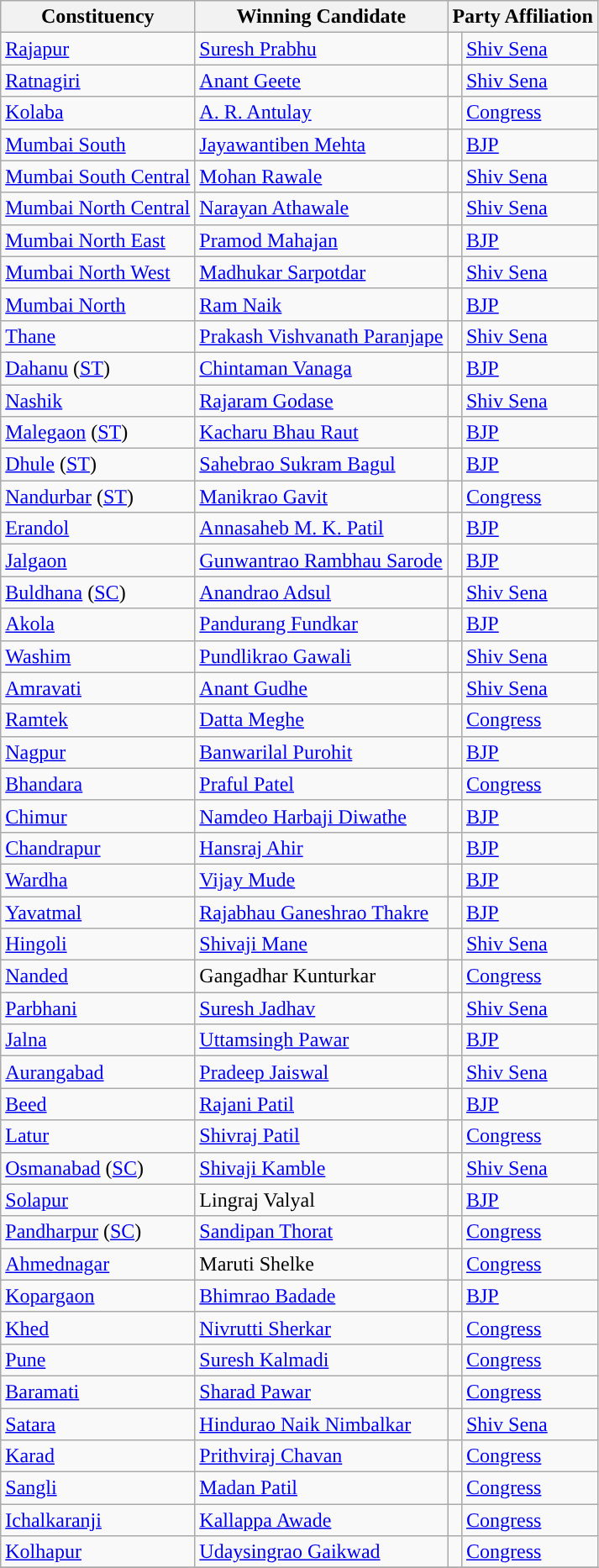<table class="wikitable sortable">
<tr>
<th>Constituency</th>
<th>Winning Candidate</th>
<th colspan="2">Party Affiliation</th>
</tr>
<tr>
<td><a href='#'>Rajapur</a></td>
<td><a href='#'>Suresh Prabhu</a></td>
<td style="background-color: "></td>
<td><a href='#'>Shiv Sena</a></td>
</tr>
<tr>
<td><a href='#'>Ratnagiri</a></td>
<td><a href='#'>Anant Geete</a></td>
<td style="background-color: "></td>
<td><a href='#'>Shiv Sena</a></td>
</tr>
<tr>
<td><a href='#'>Kolaba</a></td>
<td><a href='#'>A. R. Antulay</a></td>
<td style="background-color: "></td>
<td><a href='#'>Congress</a></td>
</tr>
<tr>
<td><a href='#'>Mumbai South</a></td>
<td><a href='#'>Jayawantiben Mehta</a></td>
<td style="background-color: "></td>
<td><a href='#'>BJP</a></td>
</tr>
<tr>
<td><a href='#'>Mumbai South Central</a></td>
<td><a href='#'>Mohan Rawale</a></td>
<td style="background-color: "></td>
<td><a href='#'>Shiv Sena</a></td>
</tr>
<tr>
<td><a href='#'>Mumbai North Central</a></td>
<td><a href='#'>Narayan Athawale</a></td>
<td style="background-color: "></td>
<td><a href='#'>Shiv Sena</a></td>
</tr>
<tr>
<td><a href='#'>Mumbai North East</a></td>
<td><a href='#'>Pramod Mahajan</a></td>
<td style="background-color: "></td>
<td><a href='#'>BJP</a></td>
</tr>
<tr>
<td><a href='#'>Mumbai North West</a></td>
<td><a href='#'>Madhukar Sarpotdar</a></td>
<td style="background-color: "></td>
<td><a href='#'>Shiv Sena</a></td>
</tr>
<tr>
<td><a href='#'>Mumbai North</a></td>
<td><a href='#'>Ram Naik</a></td>
<td style="background-color: "></td>
<td><a href='#'>BJP</a></td>
</tr>
<tr>
<td><a href='#'>Thane</a></td>
<td><a href='#'>Prakash Vishvanath Paranjape</a></td>
<td style="background-color: "></td>
<td><a href='#'>Shiv Sena</a></td>
</tr>
<tr>
<td><a href='#'>Dahanu</a> (<a href='#'>ST</a>)</td>
<td><a href='#'>Chintaman Vanaga</a></td>
<td style="background-color: "></td>
<td><a href='#'>BJP</a></td>
</tr>
<tr>
<td><a href='#'>Nashik</a></td>
<td><a href='#'>Rajaram Godase</a></td>
<td style="background-color: "></td>
<td><a href='#'>Shiv Sena</a></td>
</tr>
<tr>
<td><a href='#'>Malegaon</a> (<a href='#'>ST</a>)</td>
<td><a href='#'>Kacharu Bhau Raut</a></td>
<td style="background-color: "></td>
<td><a href='#'>BJP</a></td>
</tr>
<tr>
<td><a href='#'>Dhule</a> (<a href='#'>ST</a>)</td>
<td><a href='#'>Sahebrao Sukram Bagul</a></td>
<td style="background-color: "></td>
<td><a href='#'>BJP</a></td>
</tr>
<tr>
<td><a href='#'>Nandurbar</a> (<a href='#'>ST</a>)</td>
<td><a href='#'>Manikrao Gavit</a></td>
<td style="background-color: "></td>
<td><a href='#'>Congress</a></td>
</tr>
<tr>
<td><a href='#'>Erandol</a></td>
<td><a href='#'>Annasaheb M. K. Patil</a></td>
<td style="background-color: "></td>
<td><a href='#'>BJP</a></td>
</tr>
<tr>
<td><a href='#'>Jalgaon</a></td>
<td><a href='#'>Gunwantrao Rambhau Sarode</a></td>
<td style="background-color: "></td>
<td><a href='#'>BJP</a></td>
</tr>
<tr>
<td><a href='#'>Buldhana</a> (<a href='#'>SC</a>)</td>
<td><a href='#'>Anandrao Adsul</a></td>
<td style="background-color: "></td>
<td><a href='#'>Shiv Sena</a></td>
</tr>
<tr>
<td><a href='#'>Akola</a></td>
<td><a href='#'>Pandurang Fundkar</a></td>
<td style="background-color: "></td>
<td><a href='#'>BJP</a></td>
</tr>
<tr>
<td><a href='#'>Washim</a></td>
<td><a href='#'>Pundlikrao Gawali</a></td>
<td style="background-color: "></td>
<td><a href='#'>Shiv Sena</a></td>
</tr>
<tr>
<td><a href='#'>Amravati</a></td>
<td><a href='#'>Anant Gudhe</a></td>
<td style="background-color: "></td>
<td><a href='#'>Shiv Sena</a></td>
</tr>
<tr>
<td><a href='#'>Ramtek</a></td>
<td><a href='#'>Datta Meghe</a></td>
<td style="background-color: "></td>
<td><a href='#'>Congress</a></td>
</tr>
<tr>
<td><a href='#'>Nagpur</a></td>
<td><a href='#'>Banwarilal Purohit</a></td>
<td style="background-color: "></td>
<td><a href='#'>BJP</a></td>
</tr>
<tr>
<td><a href='#'>Bhandara</a></td>
<td><a href='#'>Praful Patel</a></td>
<td style="background-color: "></td>
<td><a href='#'>Congress</a></td>
</tr>
<tr>
<td><a href='#'>Chimur</a></td>
<td><a href='#'>Namdeo Harbaji Diwathe</a></td>
<td style="background-color: "></td>
<td><a href='#'>BJP</a></td>
</tr>
<tr>
<td><a href='#'>Chandrapur</a></td>
<td><a href='#'>Hansraj Ahir</a></td>
<td style="background-color: "></td>
<td><a href='#'>BJP</a></td>
</tr>
<tr>
<td><a href='#'>Wardha</a></td>
<td><a href='#'>Vijay Mude</a></td>
<td style="background-color: "></td>
<td><a href='#'>BJP</a></td>
</tr>
<tr>
<td><a href='#'>Yavatmal</a></td>
<td><a href='#'>Rajabhau Ganeshrao Thakre</a></td>
<td style="background-color: "></td>
<td><a href='#'>BJP</a></td>
</tr>
<tr>
<td><a href='#'>Hingoli</a></td>
<td><a href='#'>Shivaji Mane</a></td>
<td style="background-color: "></td>
<td><a href='#'>Shiv Sena</a></td>
</tr>
<tr>
<td><a href='#'>Nanded</a></td>
<td>Gangadhar Kunturkar</td>
<td style="background-color: "></td>
<td><a href='#'>Congress</a></td>
</tr>
<tr>
<td><a href='#'>Parbhani</a></td>
<td><a href='#'>Suresh Jadhav</a></td>
<td style="background-color: "></td>
<td><a href='#'>Shiv Sena</a></td>
</tr>
<tr>
<td><a href='#'>Jalna</a></td>
<td><a href='#'>Uttamsingh Pawar</a></td>
<td style="background-color: "></td>
<td><a href='#'>BJP</a></td>
</tr>
<tr>
<td><a href='#'>Aurangabad</a></td>
<td><a href='#'>Pradeep Jaiswal</a></td>
<td style="background-color: "></td>
<td><a href='#'>Shiv Sena</a></td>
</tr>
<tr>
<td><a href='#'>Beed</a></td>
<td><a href='#'>Rajani Patil</a></td>
<td style="background-color: "></td>
<td><a href='#'>BJP</a></td>
</tr>
<tr>
<td><a href='#'>Latur</a></td>
<td><a href='#'>Shivraj Patil</a></td>
<td style="background-color: "></td>
<td><a href='#'>Congress</a></td>
</tr>
<tr>
<td><a href='#'>Osmanabad</a> (<a href='#'>SC</a>)</td>
<td><a href='#'>Shivaji Kamble</a></td>
<td style="background-color: "></td>
<td><a href='#'>Shiv Sena</a></td>
</tr>
<tr>
<td><a href='#'>Solapur</a></td>
<td>Lingraj Valyal</td>
<td style="background-color: "></td>
<td><a href='#'>BJP</a></td>
</tr>
<tr>
<td><a href='#'>Pandharpur</a> (<a href='#'>SC</a>)</td>
<td><a href='#'>Sandipan Thorat</a></td>
<td style="background-color: "></td>
<td><a href='#'>Congress</a></td>
</tr>
<tr>
<td><a href='#'>Ahmednagar</a></td>
<td>Maruti Shelke</td>
<td style="background-color: "></td>
<td><a href='#'>Congress</a></td>
</tr>
<tr>
<td><a href='#'>Kopargaon</a></td>
<td><a href='#'>Bhimrao Badade</a></td>
<td style="background-color: "></td>
<td><a href='#'>BJP</a></td>
</tr>
<tr>
<td><a href='#'>Khed</a></td>
<td><a href='#'>Nivrutti Sherkar</a></td>
<td style="background-color: "></td>
<td><a href='#'>Congress</a></td>
</tr>
<tr>
<td><a href='#'>Pune</a></td>
<td><a href='#'>Suresh Kalmadi</a></td>
<td style="background-color: "></td>
<td><a href='#'>Congress</a></td>
</tr>
<tr>
<td><a href='#'>Baramati</a></td>
<td><a href='#'>Sharad Pawar</a></td>
<td style="background-color: "></td>
<td><a href='#'>Congress</a></td>
</tr>
<tr>
<td><a href='#'>Satara</a></td>
<td><a href='#'>Hindurao Naik Nimbalkar</a></td>
<td style="background-color: "></td>
<td><a href='#'>Shiv Sena</a></td>
</tr>
<tr>
<td><a href='#'>Karad</a></td>
<td><a href='#'>Prithviraj Chavan</a></td>
<td style="background-color: "></td>
<td><a href='#'>Congress</a></td>
</tr>
<tr>
<td><a href='#'>Sangli</a></td>
<td><a href='#'>Madan Patil</a></td>
<td style="background-color: "></td>
<td><a href='#'>Congress</a></td>
</tr>
<tr>
<td><a href='#'>Ichalkaranji</a></td>
<td><a href='#'>Kallappa Awade</a></td>
<td style="background-color: "></td>
<td><a href='#'>Congress</a></td>
</tr>
<tr>
<td><a href='#'>Kolhapur</a></td>
<td><a href='#'>Udaysingrao Gaikwad</a></td>
<td style="background-color: "></td>
<td><a href='#'>Congress</a></td>
</tr>
<tr>
</tr>
</table>
